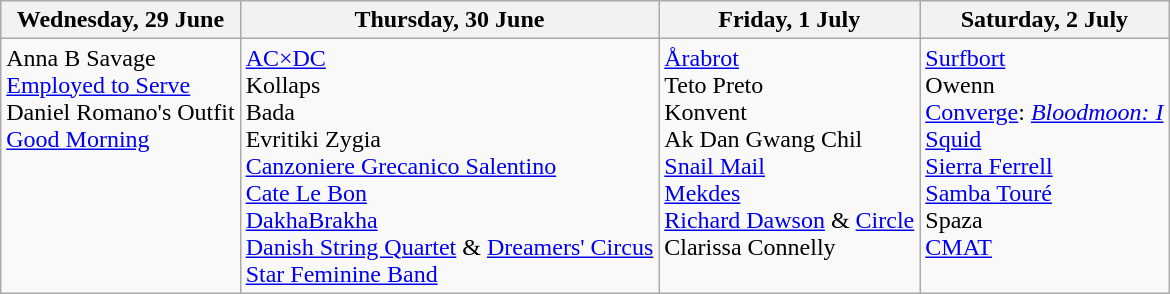<table class="wikitable">
<tr>
<th>Wednesday, 29 June</th>
<th>Thursday, 30 June</th>
<th>Friday, 1 July</th>
<th>Saturday, 2 July</th>
</tr>
<tr valign="top">
<td>Anna B Savage<br><a href='#'>Employed to Serve</a><br>Daniel Romano's Outfit<br><a href='#'>Good Morning</a></td>
<td><a href='#'>AC×DC</a><br>Kollaps<br>Bada<br>Evritiki Zygia<br><a href='#'>Canzoniere Grecanico Salentino</a><br><a href='#'>Cate Le Bon</a><br><a href='#'>DakhaBrakha</a><br><a href='#'>Danish String Quartet</a> & <a href='#'>Dreamers' Circus</a><br><a href='#'>Star Feminine Band</a></td>
<td><a href='#'>Årabrot</a><br>Teto Preto<br>Konvent<br>Ak Dan Gwang Chil<br><a href='#'>Snail Mail</a><br><a href='#'>Mekdes</a><br><a href='#'>Richard Dawson</a> & <a href='#'>Circle</a><br>Clarissa Connelly</td>
<td><a href='#'>Surfbort</a><br>Owenn<br><a href='#'>Converge</a>: <em><a href='#'>Bloodmoon: I</a></em><br><a href='#'>Squid</a><br><a href='#'>Sierra Ferrell</a><br><a href='#'>Samba Touré</a><br>Spaza<br><a href='#'>CMAT</a></td>
</tr>
</table>
